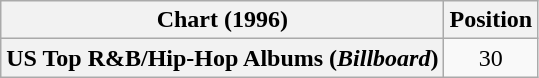<table class="wikitable plainrowheaders" style="text-align:center">
<tr>
<th scope="col">Chart (1996)</th>
<th scope="col">Position</th>
</tr>
<tr>
<th scope="row">US Top R&B/Hip-Hop Albums (<em>Billboard</em>)</th>
<td>30</td>
</tr>
</table>
